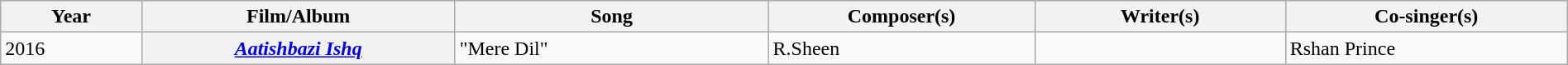<table class="wikitable plainrowheaders" width="100%" textcolor:#000;">
<tr>
<th scope="col" width=9%><strong>Year</strong></th>
<th scope="col" width=20%><strong>Film/Album</strong></th>
<th scope="col" width=20%><strong>Song</strong></th>
<th scope="col" width=17%><strong>Composer(s)</strong></th>
<th scope="col" width=16%><strong>Writer(s)</strong></th>
<th scope="col" width=18%><strong>Co-singer(s)</strong></th>
</tr>
<tr>
<td>2016</td>
<th scope="row"><em><a href='#'>Aatishbazi Ishq</a></em></th>
<td>"Mere Dil"</td>
<td>R.Sheen</td>
<td></td>
<td>Rshan Prince</td>
</tr>
</table>
